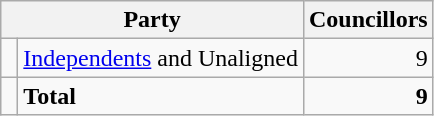<table class="wikitable">
<tr>
<th colspan="2">Party</th>
<th>Councillors</th>
</tr>
<tr>
<td> </td>
<td><a href='#'>Independents</a> and Unaligned</td>
<td align=right>9</td>
</tr>
<tr>
<td></td>
<td><strong>Total</strong></td>
<td align=right><strong>9</strong></td>
</tr>
</table>
